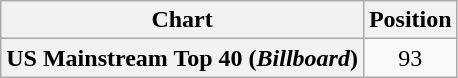<table class="wikitable plainrowheaders">
<tr>
<th scope="col">Chart</th>
<th scope="col">Position</th>
</tr>
<tr>
<th scope="row">US Mainstream Top 40 (<em>Billboard</em>)</th>
<td align="center">93</td>
</tr>
</table>
